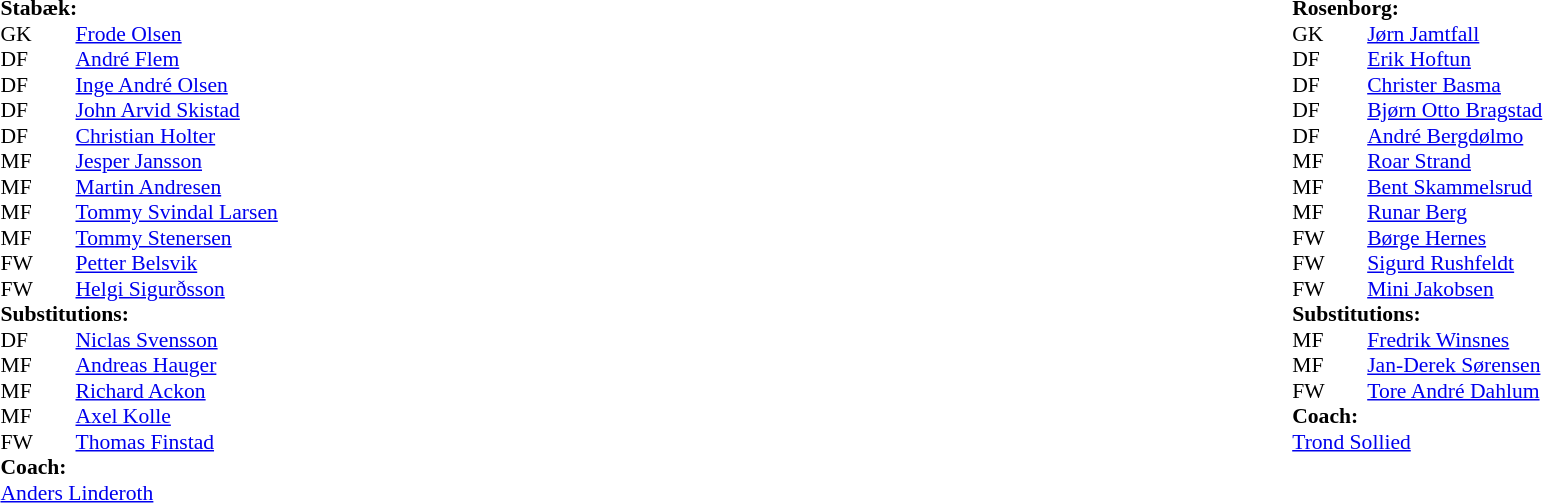<table width=100%>
<tr>
<td valign=top width=50%><br><table style=font-size:90% cellspacing=0 cellpadding=0>
<tr>
<td colspan="4"><strong>Stabæk:</strong></td>
</tr>
<tr>
<th width=25></th>
<th width=25></th>
</tr>
<tr>
<td>GK</td>
<td></td>
<td> <a href='#'>Frode Olsen</a></td>
</tr>
<tr>
<td>DF</td>
<td></td>
<td> <a href='#'>André Flem</a></td>
<td></td>
</tr>
<tr>
<td>DF</td>
<td></td>
<td> <a href='#'>Inge André Olsen</a></td>
<td></td>
<td></td>
</tr>
<tr>
<td>DF</td>
<td></td>
<td> <a href='#'>John Arvid Skistad</a></td>
</tr>
<tr>
<td>DF</td>
<td></td>
<td> <a href='#'>Christian Holter</a></td>
</tr>
<tr>
<td>MF</td>
<td></td>
<td> <a href='#'>Jesper Jansson</a></td>
<td></td>
</tr>
<tr>
<td>MF</td>
<td></td>
<td> <a href='#'>Martin Andresen</a></td>
</tr>
<tr>
<td>MF</td>
<td></td>
<td> <a href='#'>Tommy Svindal Larsen</a></td>
<td></td>
<td></td>
</tr>
<tr>
<td>MF</td>
<td></td>
<td> <a href='#'>Tommy Stenersen</a></td>
<td></td>
<td></td>
</tr>
<tr>
<td>FW</td>
<td></td>
<td> <a href='#'>Petter Belsvik</a></td>
</tr>
<tr>
<td>FW</td>
<td></td>
<td> <a href='#'>Helgi Sigurðsson</a></td>
</tr>
<tr>
<td colspan=3><strong>Substitutions:</strong></td>
</tr>
<tr>
<td>DF</td>
<td></td>
<td> <a href='#'>Niclas Svensson</a></td>
<td></td>
<td></td>
</tr>
<tr>
<td>MF</td>
<td></td>
<td> <a href='#'>Andreas Hauger</a></td>
<td></td>
<td></td>
</tr>
<tr>
<td>MF</td>
<td></td>
<td> <a href='#'>Richard Ackon</a></td>
</tr>
<tr>
<td>MF</td>
<td></td>
<td> <a href='#'>Axel Kolle</a></td>
</tr>
<tr>
<td>FW</td>
<td></td>
<td> <a href='#'>Thomas Finstad</a></td>
<td></td>
<td></td>
</tr>
<tr>
<td colspan=3><strong>Coach:</strong></td>
</tr>
<tr>
<td colspan=4> <a href='#'>Anders Linderoth</a></td>
</tr>
</table>
</td>
<td valign="top" width="50%"><br><table style="font-size: 90%" cellspacing="0" cellpadding="0" align=center>
<tr>
<td colspan="4"><strong>Rosenborg:</strong></td>
</tr>
<tr>
<th width=25></th>
<th width=25></th>
</tr>
<tr>
<td>GK</td>
<td></td>
<td> <a href='#'>Jørn Jamtfall</a></td>
</tr>
<tr>
<td>DF</td>
<td></td>
<td> <a href='#'>Erik Hoftun</a></td>
</tr>
<tr>
<td>DF</td>
<td></td>
<td> <a href='#'>Christer Basma</a></td>
<td></td>
</tr>
<tr>
<td>DF</td>
<td></td>
<td> <a href='#'>Bjørn Otto Bragstad</a></td>
</tr>
<tr>
<td>DF</td>
<td></td>
<td> <a href='#'>André Bergdølmo</a></td>
</tr>
<tr>
<td>MF</td>
<td></td>
<td> <a href='#'>Roar Strand</a></td>
<td></td>
<td></td>
</tr>
<tr>
<td>MF</td>
<td></td>
<td> <a href='#'>Bent Skammelsrud</a></td>
</tr>
<tr>
<td>MF</td>
<td></td>
<td> <a href='#'>Runar Berg</a></td>
</tr>
<tr>
<td>FW</td>
<td></td>
<td> <a href='#'>Børge Hernes</a></td>
<td></td>
<td></td>
</tr>
<tr>
<td>FW</td>
<td></td>
<td> <a href='#'>Sigurd Rushfeldt</a></td>
</tr>
<tr>
<td>FW</td>
<td></td>
<td> <a href='#'>Mini Jakobsen</a></td>
<td></td>
<td></td>
</tr>
<tr>
<td colspan=3><strong>Substitutions:</strong></td>
</tr>
<tr>
<td>MF</td>
<td></td>
<td> <a href='#'>Fredrik Winsnes</a></td>
<td></td>
<td></td>
</tr>
<tr>
<td>MF</td>
<td></td>
<td> <a href='#'>Jan-Derek Sørensen</a></td>
<td></td>
<td></td>
</tr>
<tr>
<td>FW</td>
<td></td>
<td> <a href='#'>Tore André Dahlum</a></td>
<td></td>
<td></td>
</tr>
<tr>
<td colspan=3><strong>Coach:</strong></td>
</tr>
<tr>
<td colspan=4> <a href='#'>Trond Sollied</a></td>
</tr>
</table>
</td>
</tr>
</table>
